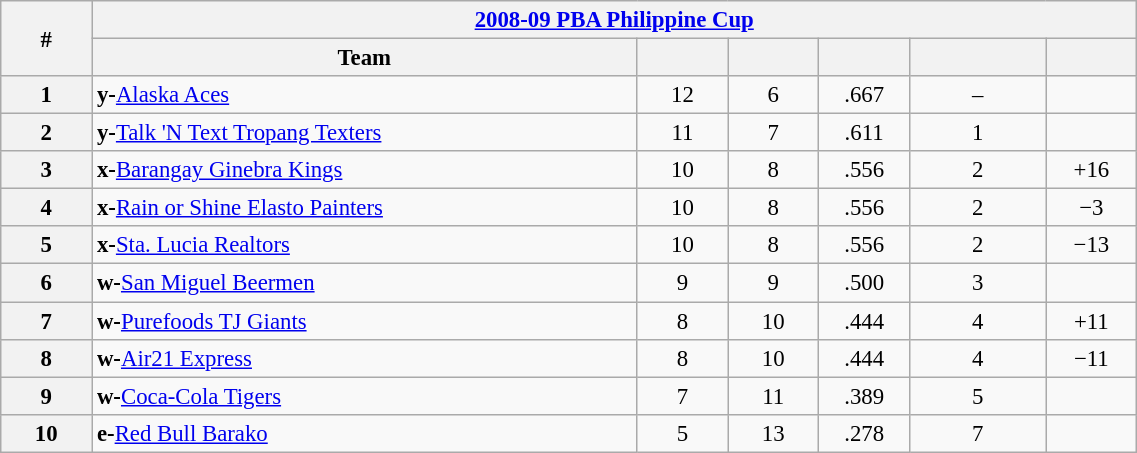<table class="wikitable" width="60%" style="font-size:95%;">
<tr>
<th width="5%" rowspan=2>#</th>
<th colspan="6" align="center"><strong><a href='#'>2008-09 PBA Philippine Cup</a></strong></th>
</tr>
<tr align=center>
<th width="30%">Team</th>
<th width="5%"></th>
<th width="5%"></th>
<th width="5%"></th>
<th width="7.5%"></th>
<th width="5%"></th>
</tr>
<tr align=center>
<th>1</th>
<td align=left><strong>y-</strong><a href='#'>Alaska Aces</a></td>
<td>12</td>
<td>6</td>
<td>.667</td>
<td>–</td>
<td></td>
</tr>
<tr align=center>
<th>2</th>
<td align=left><strong>y-</strong><a href='#'>Talk 'N Text Tropang Texters</a></td>
<td>11</td>
<td>7</td>
<td>.611</td>
<td>1</td>
<td></td>
</tr>
<tr align=center>
<th>3</th>
<td align=left><strong>x-</strong><a href='#'>Barangay Ginebra Kings</a></td>
<td>10</td>
<td>8</td>
<td>.556</td>
<td>2</td>
<td>+16</td>
</tr>
<tr align=center>
<th>4</th>
<td align=left><strong>x-</strong><a href='#'>Rain or Shine Elasto Painters</a></td>
<td>10</td>
<td>8</td>
<td>.556</td>
<td>2</td>
<td>−3</td>
</tr>
<tr align=center>
<th>5</th>
<td align=left><strong>x-</strong><a href='#'>Sta. Lucia Realtors</a></td>
<td>10</td>
<td>8</td>
<td>.556</td>
<td>2</td>
<td>−13</td>
</tr>
<tr align=center>
<th>6</th>
<td align=left><strong>w-</strong><a href='#'>San Miguel Beermen</a></td>
<td>9</td>
<td>9</td>
<td>.500</td>
<td>3</td>
<td></td>
</tr>
<tr align=center>
<th>7</th>
<td align=left><strong>w-</strong><a href='#'>Purefoods TJ Giants</a></td>
<td>8</td>
<td>10</td>
<td>.444</td>
<td>4</td>
<td>+11</td>
</tr>
<tr align=center>
<th>8</th>
<td align=left><strong>w-</strong><a href='#'>Air21 Express</a></td>
<td>8</td>
<td>10</td>
<td>.444</td>
<td>4</td>
<td>−11</td>
</tr>
<tr align=center>
<th>9</th>
<td align=left><strong>w-</strong><a href='#'>Coca-Cola Tigers</a></td>
<td>7</td>
<td>11</td>
<td>.389</td>
<td>5</td>
<td></td>
</tr>
<tr align=center>
<th>10</th>
<td align=left><strong>e-</strong><a href='#'>Red Bull Barako</a></td>
<td>5</td>
<td>13</td>
<td>.278</td>
<td>7</td>
<td></td>
</tr>
</table>
